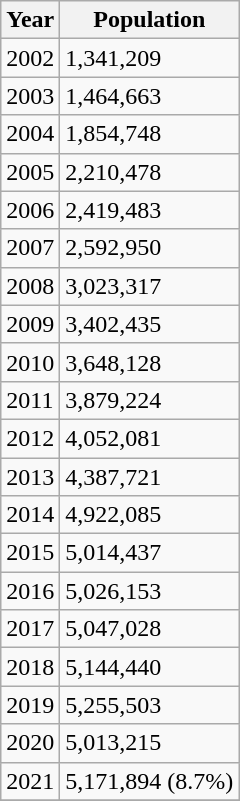<table class="wikitable sortable">
<tr>
<th>Year</th>
<th>Population</th>
</tr>
<tr>
<td>2002</td>
<td>1,341,209</td>
</tr>
<tr>
<td>2003</td>
<td>1,464,663</td>
</tr>
<tr>
<td>2004</td>
<td>1,854,748</td>
</tr>
<tr>
<td>2005</td>
<td>2,210,478</td>
</tr>
<tr>
<td>2006</td>
<td>2,419,483</td>
</tr>
<tr>
<td>2007</td>
<td>2,592,950</td>
</tr>
<tr>
<td>2008</td>
<td>3,023,317</td>
</tr>
<tr>
<td>2009</td>
<td>3,402,435</td>
</tr>
<tr>
<td>2010</td>
<td>3,648,128</td>
</tr>
<tr>
<td>2011</td>
<td>3,879,224</td>
</tr>
<tr>
<td>2012</td>
<td>4,052,081</td>
</tr>
<tr>
<td>2013</td>
<td>4,387,721</td>
</tr>
<tr>
<td>2014</td>
<td>4,922,085</td>
</tr>
<tr>
<td>2015</td>
<td>5,014,437</td>
</tr>
<tr>
<td>2016</td>
<td>5,026,153</td>
</tr>
<tr>
<td>2017</td>
<td>5,047,028</td>
</tr>
<tr>
<td>2018</td>
<td>5,144,440</td>
</tr>
<tr>
<td>2019</td>
<td>5,255,503</td>
</tr>
<tr>
<td>2020</td>
<td>5,013,215</td>
</tr>
<tr>
<td>2021</td>
<td>5,171,894 (8.7%)</td>
</tr>
<tr>
</tr>
</table>
